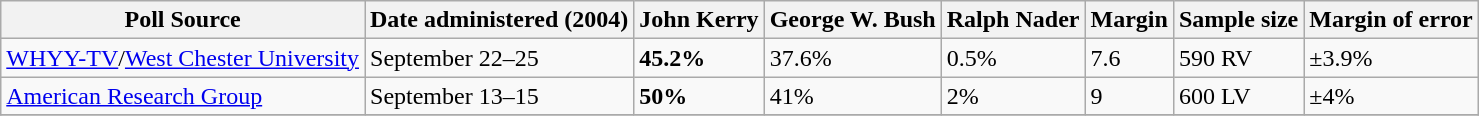<table class="wikitable">
<tr valign=bottom>
<th>Poll Source</th>
<th>Date administered (2004)</th>
<th>John Kerry</th>
<th>George W. Bush</th>
<th>Ralph Nader</th>
<th>Margin</th>
<th>Sample size</th>
<th>Margin of error</th>
</tr>
<tr>
<td><a href='#'>WHYY-TV</a>/<a href='#'>West Chester University</a></td>
<td>September 22–25</td>
<td><strong>45.2%</strong></td>
<td>37.6%</td>
<td>0.5%</td>
<td>7.6</td>
<td>590 RV</td>
<td>±3.9%</td>
</tr>
<tr>
<td><a href='#'>American Research Group</a></td>
<td>September 13–15</td>
<td><strong>50%</strong></td>
<td>41%</td>
<td>2%</td>
<td>9</td>
<td>600 LV</td>
<td>±4%</td>
</tr>
<tr>
</tr>
</table>
